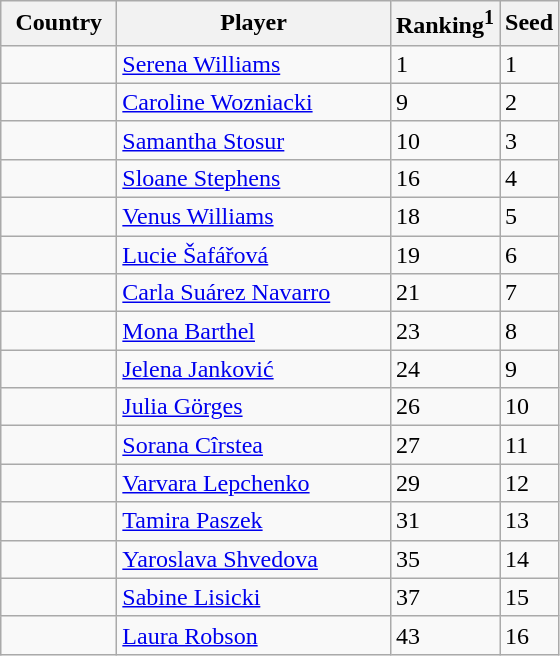<table class="sortable wikitable">
<tr>
<th width="70">Country</th>
<th width="175">Player</th>
<th>Ranking<sup>1</sup></th>
<th>Seed</th>
</tr>
<tr>
<td></td>
<td><a href='#'>Serena Williams</a></td>
<td>1</td>
<td>1</td>
</tr>
<tr>
<td></td>
<td><a href='#'>Caroline Wozniacki</a></td>
<td>9</td>
<td>2</td>
</tr>
<tr>
<td></td>
<td><a href='#'>Samantha Stosur</a></td>
<td>10</td>
<td>3</td>
</tr>
<tr>
<td></td>
<td><a href='#'>Sloane Stephens</a></td>
<td>16</td>
<td>4</td>
</tr>
<tr>
<td></td>
<td><a href='#'>Venus Williams</a></td>
<td>18</td>
<td>5</td>
</tr>
<tr>
<td></td>
<td><a href='#'>Lucie Šafářová</a></td>
<td>19</td>
<td>6</td>
</tr>
<tr>
<td></td>
<td><a href='#'>Carla Suárez Navarro</a></td>
<td>21</td>
<td>7</td>
</tr>
<tr>
<td></td>
<td><a href='#'>Mona Barthel</a></td>
<td>23</td>
<td>8</td>
</tr>
<tr>
<td></td>
<td><a href='#'>Jelena Janković</a></td>
<td>24</td>
<td>9</td>
</tr>
<tr>
<td></td>
<td><a href='#'>Julia Görges</a></td>
<td>26</td>
<td>10</td>
</tr>
<tr>
<td></td>
<td><a href='#'>Sorana Cîrstea</a></td>
<td>27</td>
<td>11</td>
</tr>
<tr>
<td></td>
<td><a href='#'>Varvara Lepchenko</a></td>
<td>29</td>
<td>12</td>
</tr>
<tr>
<td></td>
<td><a href='#'>Tamira Paszek</a></td>
<td>31</td>
<td>13</td>
</tr>
<tr>
<td></td>
<td><a href='#'>Yaroslava Shvedova</a></td>
<td>35</td>
<td>14</td>
</tr>
<tr>
<td></td>
<td><a href='#'>Sabine Lisicki</a></td>
<td>37</td>
<td>15</td>
</tr>
<tr>
<td></td>
<td><a href='#'>Laura Robson</a></td>
<td>43</td>
<td>16</td>
</tr>
</table>
